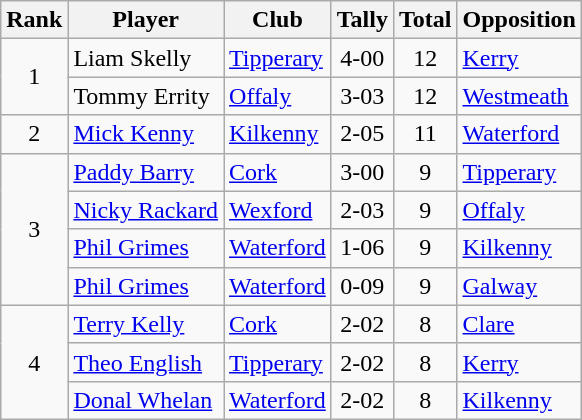<table class="wikitable">
<tr>
<th>Rank</th>
<th>Player</th>
<th>Club</th>
<th>Tally</th>
<th>Total</th>
<th>Opposition</th>
</tr>
<tr>
<td rowspan="2" style="text-align:center;">1</td>
<td>Liam Skelly</td>
<td><a href='#'>Tipperary</a></td>
<td align=center>4-00</td>
<td align=center>12</td>
<td><a href='#'>Kerry</a></td>
</tr>
<tr>
<td>Tommy Errity</td>
<td><a href='#'>Offaly</a></td>
<td align=center>3-03</td>
<td align=center>12</td>
<td><a href='#'>Westmeath</a></td>
</tr>
<tr>
<td rowspan="1" style="text-align:center;">2</td>
<td><a href='#'>Mick Kenny</a></td>
<td><a href='#'>Kilkenny</a></td>
<td align=center>2-05</td>
<td align=center>11</td>
<td><a href='#'>Waterford</a></td>
</tr>
<tr>
<td rowspan="4" style="text-align:center;">3</td>
<td><a href='#'>Paddy Barry</a></td>
<td><a href='#'>Cork</a></td>
<td align=center>3-00</td>
<td align=center>9</td>
<td><a href='#'>Tipperary</a></td>
</tr>
<tr>
<td><a href='#'>Nicky Rackard</a></td>
<td><a href='#'>Wexford</a></td>
<td align=center>2-03</td>
<td align=center>9</td>
<td><a href='#'>Offaly</a></td>
</tr>
<tr>
<td><a href='#'>Phil Grimes</a></td>
<td><a href='#'>Waterford</a></td>
<td align=center>1-06</td>
<td align=center>9</td>
<td><a href='#'>Kilkenny</a></td>
</tr>
<tr>
<td><a href='#'>Phil Grimes</a></td>
<td><a href='#'>Waterford</a></td>
<td align=center>0-09</td>
<td align=center>9</td>
<td><a href='#'>Galway</a></td>
</tr>
<tr>
<td rowspan="3" style="text-align:center;">4</td>
<td><a href='#'>Terry Kelly</a></td>
<td><a href='#'>Cork</a></td>
<td align=center>2-02</td>
<td align=center>8</td>
<td><a href='#'>Clare</a></td>
</tr>
<tr>
<td><a href='#'>Theo English</a></td>
<td><a href='#'>Tipperary</a></td>
<td align=center>2-02</td>
<td align=center>8</td>
<td><a href='#'>Kerry</a></td>
</tr>
<tr>
<td><a href='#'>Donal Whelan</a></td>
<td><a href='#'>Waterford</a></td>
<td align=center>2-02</td>
<td align=center>8</td>
<td><a href='#'>Kilkenny</a></td>
</tr>
</table>
